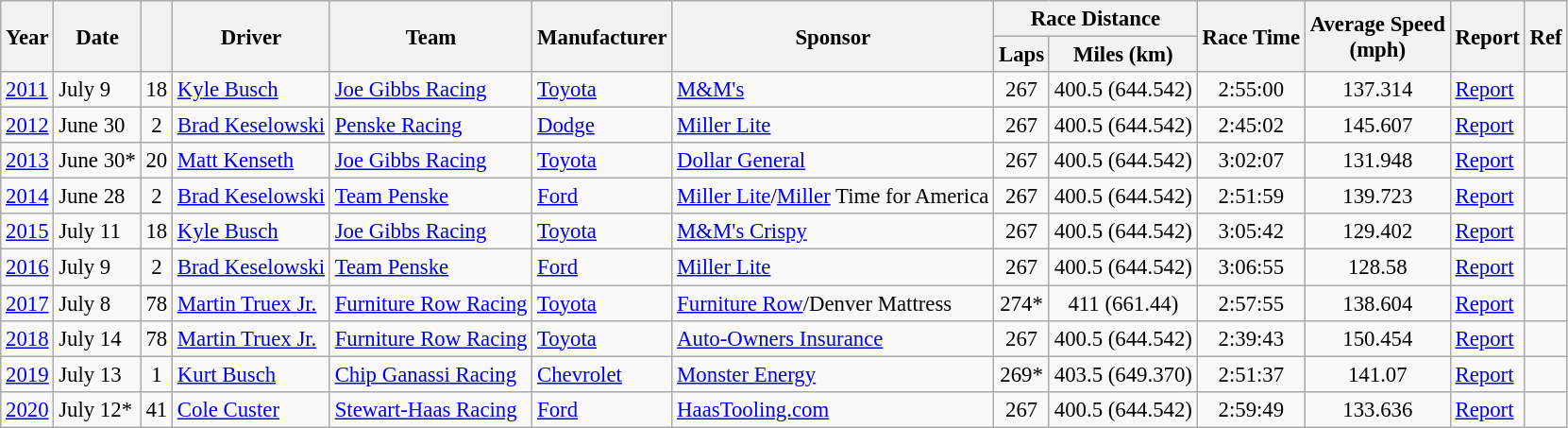<table class="wikitable" style="font-size: 95%;">
<tr>
<th rowspan="2">Year</th>
<th rowspan="2">Date</th>
<th rowspan="2"></th>
<th rowspan="2">Driver</th>
<th rowspan="2">Team</th>
<th rowspan="2">Manufacturer</th>
<th rowspan="2">Sponsor</th>
<th colspan="2">Race Distance</th>
<th rowspan="2">Race Time</th>
<th rowspan="2">Average Speed<br>(mph)</th>
<th rowspan="2">Report</th>
<th rowspan="2">Ref</th>
</tr>
<tr>
<th>Laps</th>
<th>Miles (km)</th>
</tr>
<tr>
<td><a href='#'>2011</a></td>
<td>July 9</td>
<td align="center">18</td>
<td><a href='#'>Kyle Busch</a></td>
<td><a href='#'>Joe Gibbs Racing</a></td>
<td><a href='#'>Toyota</a></td>
<td><a href='#'>M&M's</a></td>
<td align="center">267</td>
<td align="center">400.5 (644.542)</td>
<td align="center">2:55:00</td>
<td align="center">137.314</td>
<td><a href='#'>Report</a></td>
<td></td>
</tr>
<tr>
<td><a href='#'>2012</a></td>
<td>June 30</td>
<td align="center">2</td>
<td><a href='#'>Brad Keselowski</a></td>
<td><a href='#'>Penske Racing</a></td>
<td><a href='#'>Dodge</a></td>
<td><a href='#'>Miller Lite</a></td>
<td align="center">267</td>
<td align="center">400.5 (644.542)</td>
<td align="center">2:45:02</td>
<td align="center">145.607</td>
<td><a href='#'>Report</a></td>
<td></td>
</tr>
<tr>
<td><a href='#'>2013</a></td>
<td>June 30*</td>
<td align="center">20</td>
<td><a href='#'>Matt Kenseth</a></td>
<td><a href='#'>Joe Gibbs Racing</a></td>
<td><a href='#'>Toyota</a></td>
<td><a href='#'>Dollar General</a></td>
<td align="center">267</td>
<td align="center">400.5 (644.542)</td>
<td align="center">3:02:07</td>
<td align="center">131.948</td>
<td><a href='#'>Report</a></td>
<td></td>
</tr>
<tr>
<td><a href='#'>2014</a></td>
<td>June 28</td>
<td align="center">2</td>
<td><a href='#'>Brad Keselowski</a></td>
<td><a href='#'>Team Penske</a></td>
<td><a href='#'>Ford</a></td>
<td><a href='#'>Miller Lite</a>/<a href='#'>Miller</a> Time for America</td>
<td align="center">267</td>
<td align="center">400.5 (644.542)</td>
<td align="center">2:51:59</td>
<td align="center">139.723</td>
<td><a href='#'>Report</a></td>
<td></td>
</tr>
<tr>
<td><a href='#'>2015</a></td>
<td>July 11</td>
<td align="center">18</td>
<td><a href='#'>Kyle Busch</a></td>
<td><a href='#'>Joe Gibbs Racing</a></td>
<td><a href='#'>Toyota</a></td>
<td><a href='#'>M&M's Crispy</a></td>
<td align="center">267</td>
<td align="center">400.5 (644.542)</td>
<td align="center">3:05:42</td>
<td align="center">129.402</td>
<td><a href='#'>Report</a></td>
<td></td>
</tr>
<tr>
<td><a href='#'>2016</a></td>
<td>July 9</td>
<td align="center">2</td>
<td><a href='#'>Brad Keselowski</a></td>
<td><a href='#'>Team Penske</a></td>
<td><a href='#'>Ford</a></td>
<td><a href='#'>Miller Lite</a></td>
<td align="center">267</td>
<td align="center">400.5 (644.542)</td>
<td align="center">3:06:55</td>
<td align="center">128.58</td>
<td><a href='#'>Report</a></td>
<td></td>
</tr>
<tr>
<td><a href='#'>2017</a></td>
<td>July 8</td>
<td align="center">78</td>
<td><a href='#'>Martin Truex Jr.</a></td>
<td><a href='#'>Furniture Row Racing</a></td>
<td><a href='#'>Toyota</a></td>
<td><a href='#'>Furniture Row</a>/Denver Mattress</td>
<td align="center">274*</td>
<td align="center">411 (661.44)</td>
<td align="center">2:57:55</td>
<td align="center">138.604</td>
<td><a href='#'>Report</a></td>
<td></td>
</tr>
<tr>
<td><a href='#'>2018</a></td>
<td>July 14</td>
<td align="center">78</td>
<td><a href='#'>Martin Truex Jr.</a></td>
<td><a href='#'>Furniture Row Racing</a></td>
<td><a href='#'>Toyota</a></td>
<td><a href='#'>Auto-Owners Insurance</a></td>
<td align="center">267</td>
<td align="center">400.5 (644.542)</td>
<td align="center">2:39:43</td>
<td align="center">150.454</td>
<td><a href='#'>Report</a></td>
<td></td>
</tr>
<tr>
<td><a href='#'>2019</a></td>
<td>July 13</td>
<td align="center">1</td>
<td><a href='#'>Kurt Busch</a></td>
<td><a href='#'>Chip Ganassi Racing</a></td>
<td><a href='#'>Chevrolet</a></td>
<td><a href='#'>Monster Energy</a></td>
<td align="center">269*</td>
<td align="center">403.5 (649.370)</td>
<td align="center">2:51:37</td>
<td align="center">141.07</td>
<td><a href='#'>Report</a></td>
<td></td>
</tr>
<tr>
<td><a href='#'>2020</a></td>
<td>July 12*</td>
<td align="center">41</td>
<td><a href='#'>Cole Custer</a></td>
<td><a href='#'>Stewart-Haas Racing</a></td>
<td><a href='#'>Ford</a></td>
<td><a href='#'>HaasTooling.com</a></td>
<td align="center">267</td>
<td align="center">400.5 (644.542)</td>
<td align="center">2:59:49</td>
<td align="center">133.636</td>
<td><a href='#'>Report</a></td>
<td></td>
</tr>
</table>
